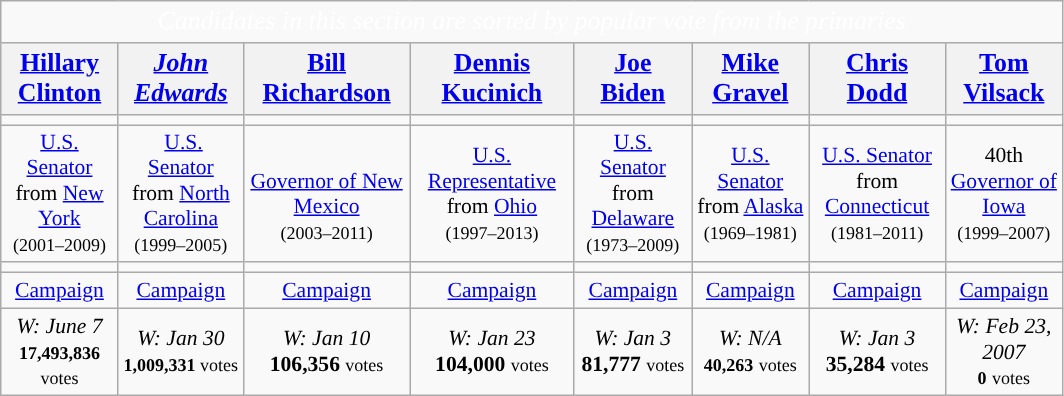<table class="wikitable mw-collapsible mw-collapsed" style="font-size:90%">
<tr>
<td colspan="12" style="text-align:center; width:700px; font-size:120%; color:white; background:"><em>Candidates in this section are sorted by popular vote from the primaries</em></td>
</tr>
<tr>
<th scope="col" style="width:3em; font-size:120%;"><a href='#'>Hillary Clinton</a></th>
<th scope="col" style="width:3em; font-size:120%;"><em><a href='#'>John Edwards</a></em></th>
<th scope="col" style="width:3em; font-size:120%;"><a href='#'>Bill Richardson</a></th>
<th scope="col" style="width:3em; font-size:120%;"><a href='#'>Dennis Kucinich</a></th>
<th scope="col" style="width:3em; font-size:120%;"><a href='#'>Joe Biden</a></th>
<th scope="col" style="width:3em; font-size:120%;"><a href='#'>Mike Gravel</a></th>
<th scope="col" style="width:3em; font-size:120%;"><a href='#'>Chris Dodd</a></th>
<th scope="col" style="width:3em; font-size:120%;"><a href='#'>Tom Vilsack</a></th>
</tr>
<tr>
<td></td>
<td></td>
<td></td>
<td></td>
<td></td>
<td></td>
<td></td>
<td></td>
</tr>
<tr style="text-align:center">
<td><a href='#'>U.S. Senator</a> <br>from <a href='#'>New York</a><br><small>(2001–2009)</small></td>
<td> <a href='#'>U.S. Senator</a><br>from <a href='#'>North Carolina</a><br><small>(1999–2005)</small></td>
<td><a href='#'></a><br><a href='#'>Governor of New Mexico</a><br><small>(2003–2011)</small></td>
<td><a href='#'>U.S. Representative</a><br>from <a href='#'>Ohio</a><br><small>(1997–2013)</small></td>
<td><a href='#'>U.S. Senator</a><br>from <a href='#'>Delaware</a><br><small>(1973–2009)</small></td>
<td><a href='#'>U.S. Senator</a><br>from <a href='#'>Alaska</a><br><small>(1969–1981)</small></td>
<td><a href='#'>U.S. Senator</a><br>from <a href='#'>Connecticut</a><br><small>(1981–2011)</small></td>
<td>40th<br><a href='#'>Governor of Iowa</a><br><small>(1999–2007)</small></td>
</tr>
<tr>
<td></td>
<td></td>
<td></td>
<td></td>
<td></td>
<td></td>
<td></td>
<td></td>
</tr>
<tr style="text-align:center">
<td><a href='#'>Campaign</a></td>
<td><a href='#'>Campaign</a></td>
<td><a href='#'>Campaign</a></td>
<td><a href='#'>Campaign</a></td>
<td><a href='#'>Campaign</a></td>
<td><a href='#'>Campaign</a></td>
<td><a href='#'>Campaign</a></td>
<td><a href='#'>Campaign</a></td>
</tr>
<tr style="text-align:center">
<td><em>W: June 7</em><br><small><strong>17,493,836</strong> votes</small></td>
<td><em>W: Jan 30</em><br><small><strong>1,009,331</strong> votes</small></td>
<td><em>W: Jan 10</em><br><strong>106,356</strong> <small>votes</small></td>
<td><em>W: Jan 23</em><br><strong>104,000</strong> <small>votes</small></td>
<td><em>W: Jan 3</em><br><strong>81,777</strong> <small>votes</small></td>
<td><em>W: N/A</em><br><strong><small>40,263</small></strong> <small>votes</small></td>
<td><em>W: Jan 3</em><br><strong>35,284</strong> <small>votes</small></td>
<td><em>W: Feb 23, 2007</em><br><strong><small>0</small></strong> <small>votes</small></td>
</tr>
</table>
